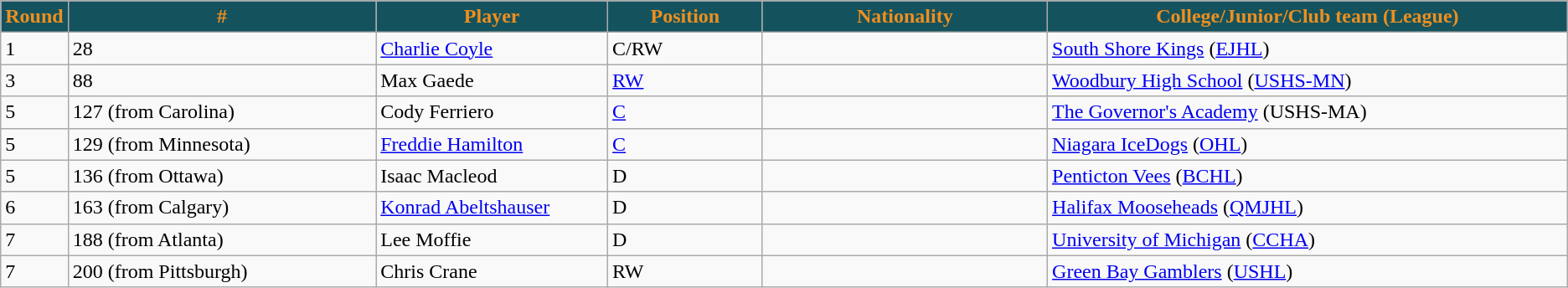<table class="wikitable">
<tr>
<th style="background:#14535D;color:#EF8F1F;"  width="2.75%">Round</th>
<th style="background:#14535D;color:#EF8F1F;"  width="20.0%">#</th>
<th style="background:#14535D;color:#EF8F1F;"  width="15.0%">Player</th>
<th style="background:#14535D;color:#EF8F1F;"  width="10.0%">Position</th>
<th style="background:#14535D;color:#EF8F1F;"  width="18.5%">Nationality</th>
<th style="background:#14535D;color:#EF8F1F;"  width="100.0%">College/Junior/Club team (League)</th>
</tr>
<tr>
<td>1</td>
<td>28</td>
<td><a href='#'>Charlie Coyle</a></td>
<td>C/RW</td>
<td></td>
<td><a href='#'>South Shore Kings</a> (<a href='#'>EJHL</a>)</td>
</tr>
<tr>
<td>3</td>
<td>88</td>
<td>Max Gaede</td>
<td><a href='#'>RW</a></td>
<td></td>
<td><a href='#'>Woodbury High School</a> (<a href='#'>USHS-MN</a>)</td>
</tr>
<tr>
<td>5</td>
<td>127 (from Carolina)</td>
<td>Cody Ferriero</td>
<td><a href='#'>C</a></td>
<td></td>
<td><a href='#'>The Governor's Academy</a> (USHS-MA)</td>
</tr>
<tr>
<td>5</td>
<td>129 (from Minnesota)</td>
<td><a href='#'>Freddie Hamilton</a></td>
<td><a href='#'>C</a></td>
<td></td>
<td><a href='#'>Niagara IceDogs</a> (<a href='#'>OHL</a>)</td>
</tr>
<tr>
<td>5</td>
<td>136 (from Ottawa)</td>
<td>Isaac Macleod</td>
<td>D</td>
<td></td>
<td><a href='#'>Penticton Vees</a> (<a href='#'>BCHL</a>)</td>
</tr>
<tr>
<td>6</td>
<td>163 (from Calgary)</td>
<td><a href='#'>Konrad Abeltshauser</a></td>
<td>D</td>
<td></td>
<td><a href='#'>Halifax Mooseheads</a> (<a href='#'>QMJHL</a>)</td>
</tr>
<tr>
<td>7</td>
<td>188 (from Atlanta)</td>
<td>Lee Moffie</td>
<td>D</td>
<td></td>
<td><a href='#'>University of Michigan</a> (<a href='#'>CCHA</a>)</td>
</tr>
<tr>
<td>7</td>
<td>200 (from Pittsburgh)</td>
<td>Chris Crane</td>
<td>RW</td>
<td></td>
<td><a href='#'>Green Bay Gamblers</a> (<a href='#'>USHL</a>)</td>
</tr>
</table>
